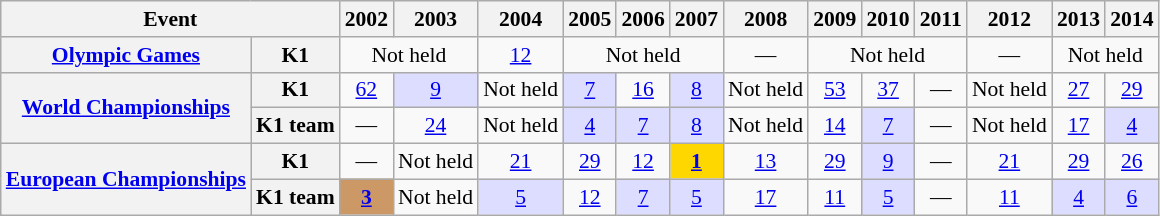<table class="wikitable plainrowheaders" style=font-size:90%>
<tr>
<th scope="col" colspan=2>Event</th>
<th scope="col">2002</th>
<th scope="col">2003</th>
<th scope="col">2004</th>
<th scope="col">2005</th>
<th scope="col">2006</th>
<th scope="col">2007</th>
<th scope="col">2008</th>
<th scope="col">2009</th>
<th scope="col">2010</th>
<th scope="col">2011</th>
<th scope="col">2012</th>
<th scope="col">2013</th>
<th scope="col">2014</th>
</tr>
<tr style="text-align:center;">
<th scope="row"><a href='#'>Olympic Games</a></th>
<th scope="row">K1</th>
<td colspan=2>Not held</td>
<td><a href='#'>12</a></td>
<td colspan=3>Not held</td>
<td>—</td>
<td colspan=3>Not held</td>
<td>—</td>
<td colspan=2>Not held</td>
</tr>
<tr style="text-align:center;">
<th scope="row" rowspan=2><a href='#'>World Championships</a></th>
<th scope="row">K1</th>
<td><a href='#'>62</a></td>
<td style="background:#ddf;"><a href='#'>9</a></td>
<td>Not held</td>
<td style="background:#ddf;"><a href='#'>7</a></td>
<td><a href='#'>16</a></td>
<td style="background:#ddf;"><a href='#'>8</a></td>
<td>Not held</td>
<td><a href='#'>53</a></td>
<td><a href='#'>37</a></td>
<td>—</td>
<td>Not held</td>
<td><a href='#'>27</a></td>
<td><a href='#'>29</a></td>
</tr>
<tr style="text-align:center;">
<th scope="row">K1 team</th>
<td>—</td>
<td><a href='#'>24</a></td>
<td>Not held</td>
<td style="background:#ddf;"><a href='#'>4</a></td>
<td style="background:#ddf;"><a href='#'>7</a></td>
<td style="background:#ddf;"><a href='#'>8</a></td>
<td>Not held</td>
<td><a href='#'>14</a></td>
<td style="background:#ddf;"><a href='#'>7</a></td>
<td>—</td>
<td>Not held</td>
<td><a href='#'>17</a></td>
<td style="background:#ddf;"><a href='#'>4</a></td>
</tr>
<tr style="text-align:center;">
<th scope="row" rowspan=2><a href='#'>European Championships</a></th>
<th scope="row">K1</th>
<td>—</td>
<td>Not held</td>
<td><a href='#'>21</a></td>
<td><a href='#'>29</a></td>
<td><a href='#'>12</a></td>
<td style="background:gold;"><a href='#'><strong>1</strong></a></td>
<td><a href='#'>13</a></td>
<td><a href='#'>29</a></td>
<td style="background:#ddf;"><a href='#'>9</a></td>
<td>—</td>
<td><a href='#'>21</a></td>
<td><a href='#'>29</a></td>
<td><a href='#'>26</a></td>
</tr>
<tr style="text-align:center;">
<th scope="row">K1 team</th>
<td style="background:#cc9966;"><a href='#'><strong>3</strong></a></td>
<td>Not held</td>
<td style="background:#ddf;"><a href='#'>5</a></td>
<td><a href='#'>12</a></td>
<td style="background:#ddf;"><a href='#'>7</a></td>
<td style="background:#ddf;"><a href='#'>5</a></td>
<td><a href='#'>17</a></td>
<td><a href='#'>11</a></td>
<td style="background:#ddf;"><a href='#'>5</a></td>
<td>—</td>
<td><a href='#'>11</a></td>
<td style="background:#ddf;"><a href='#'>4</a></td>
<td style="background:#ddf;"><a href='#'>6</a></td>
</tr>
</table>
